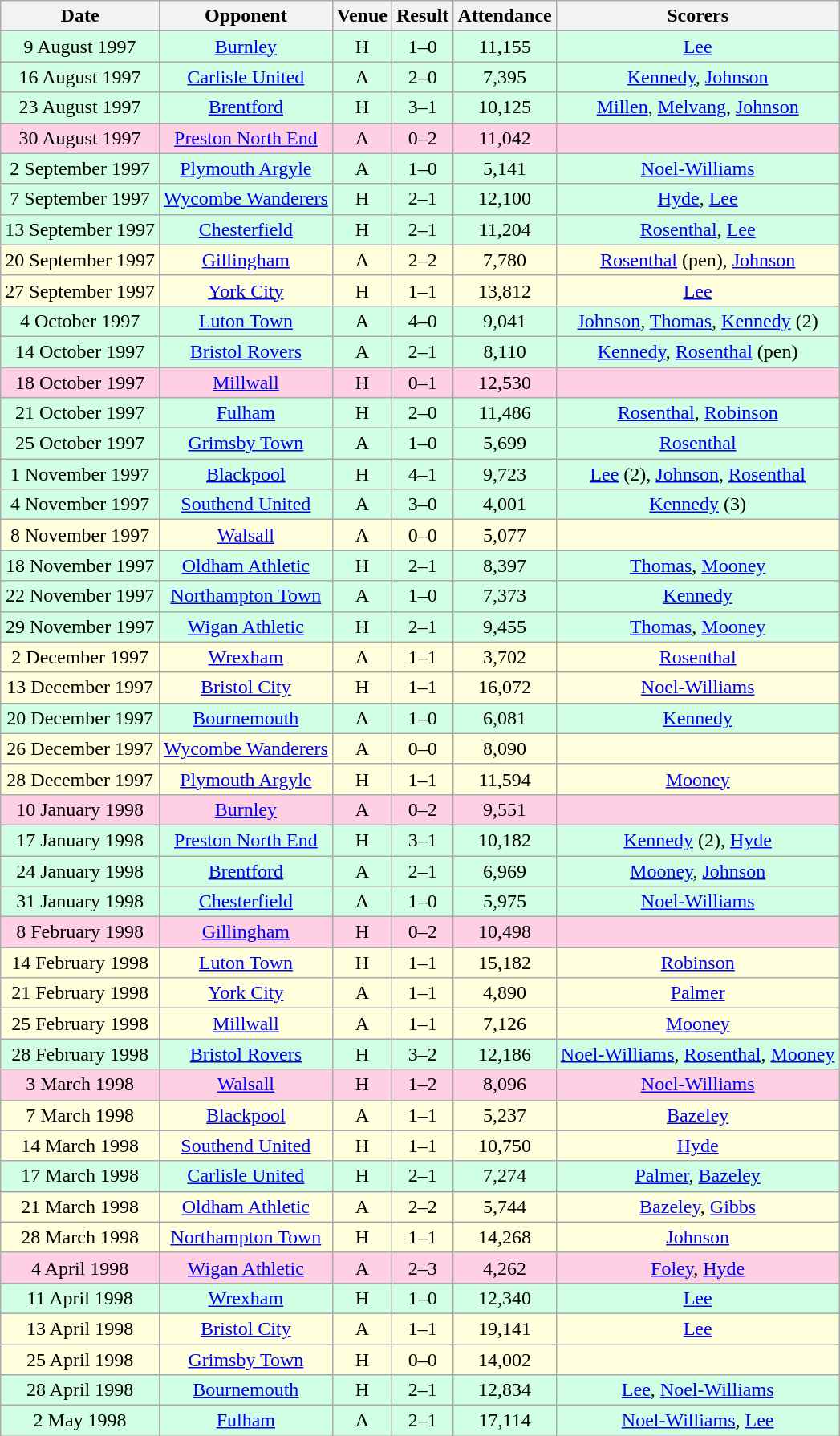<table class="wikitable sortable" style="font-size:100%; text-align:center">
<tr>
<th>Date</th>
<th>Opponent</th>
<th>Venue</th>
<th>Result</th>
<th>Attendance</th>
<th>Scorers</th>
</tr>
<tr style="background-color: #d0ffe3;">
<td>9 August 1997</td>
<td><a href='#'>Burnley</a></td>
<td>H</td>
<td>1–0</td>
<td>11,155</td>
<td><a href='#'>Lee</a></td>
</tr>
<tr style="background-color: #d0ffe3;">
<td>16 August 1997</td>
<td><a href='#'>Carlisle United</a></td>
<td>A</td>
<td>2–0</td>
<td>7,395</td>
<td><a href='#'>Kennedy</a>, <a href='#'>Johnson</a></td>
</tr>
<tr style="background-color: #d0ffe3;">
<td>23 August 1997</td>
<td><a href='#'>Brentford</a></td>
<td>H</td>
<td>3–1</td>
<td>10,125</td>
<td><a href='#'>Millen</a>, <a href='#'>Melvang</a>, <a href='#'>Johnson</a></td>
</tr>
<tr style="background-color: #ffd0e3;">
<td>30 August 1997</td>
<td><a href='#'>Preston North End</a></td>
<td>A</td>
<td>0–2</td>
<td>11,042</td>
<td></td>
</tr>
<tr style="background-color: #d0ffe3;">
<td>2 September 1997</td>
<td><a href='#'>Plymouth Argyle</a></td>
<td>A</td>
<td>1–0</td>
<td>5,141</td>
<td><a href='#'>Noel-Williams</a></td>
</tr>
<tr style="background-color: #d0ffe3;">
<td>7 September 1997</td>
<td><a href='#'>Wycombe Wanderers</a></td>
<td>H</td>
<td>2–1</td>
<td>12,100</td>
<td><a href='#'>Hyde</a>, <a href='#'>Lee</a></td>
</tr>
<tr style="background-color: #d0ffe3;">
<td>13 September 1997</td>
<td><a href='#'>Chesterfield</a></td>
<td>H</td>
<td>2–1</td>
<td>11,204</td>
<td><a href='#'>Rosenthal</a>, <a href='#'>Lee</a></td>
</tr>
<tr style="background-color: #ffffdd;">
<td>20 September 1997</td>
<td><a href='#'>Gillingham</a></td>
<td>A</td>
<td>2–2</td>
<td>7,780</td>
<td><a href='#'>Rosenthal</a> (pen), <a href='#'>Johnson</a></td>
</tr>
<tr style="background-color: #ffffdd;">
<td>27 September 1997</td>
<td><a href='#'>York City</a></td>
<td>H</td>
<td>1–1</td>
<td>13,812</td>
<td><a href='#'>Lee</a></td>
</tr>
<tr style="background-color: #d0ffe3;">
<td>4 October 1997</td>
<td><a href='#'>Luton Town</a></td>
<td>A</td>
<td>4–0</td>
<td>9,041</td>
<td><a href='#'>Johnson</a>, <a href='#'>Thomas</a>, <a href='#'>Kennedy</a> (2)</td>
</tr>
<tr style="background-color: #d0ffe3;">
<td>14 October 1997</td>
<td><a href='#'>Bristol Rovers</a></td>
<td>A</td>
<td>2–1</td>
<td>8,110</td>
<td><a href='#'>Kennedy</a>, <a href='#'>Rosenthal</a> (pen)</td>
</tr>
<tr style="background-color: #ffd0e3;">
<td>18 October 1997</td>
<td><a href='#'>Millwall</a></td>
<td>H</td>
<td>0–1</td>
<td>12,530</td>
<td></td>
</tr>
<tr style="background-color: #d0ffe3;">
<td>21 October 1997</td>
<td><a href='#'>Fulham</a></td>
<td>H</td>
<td>2–0</td>
<td>11,486</td>
<td><a href='#'>Rosenthal</a>, <a href='#'>Robinson</a></td>
</tr>
<tr style="background-color: #d0ffe3;">
<td>25 October 1997</td>
<td><a href='#'>Grimsby Town</a></td>
<td>A</td>
<td>1–0</td>
<td>5,699</td>
<td><a href='#'>Rosenthal</a></td>
</tr>
<tr style="background-color: #d0ffe3;">
<td>1 November 1997</td>
<td><a href='#'>Blackpool</a></td>
<td>H</td>
<td>4–1</td>
<td>9,723</td>
<td><a href='#'>Lee</a> (2), <a href='#'>Johnson</a>, <a href='#'>Rosenthal</a></td>
</tr>
<tr style="background-color: #d0ffe3;">
<td>4 November 1997</td>
<td><a href='#'>Southend United</a></td>
<td>A</td>
<td>3–0</td>
<td>4,001</td>
<td><a href='#'>Kennedy</a> (3)</td>
</tr>
<tr style="background-color: #ffffdd;">
<td>8 November 1997</td>
<td><a href='#'>Walsall</a></td>
<td>A</td>
<td>0–0</td>
<td>5,077</td>
<td></td>
</tr>
<tr style="background-color: #d0ffe3;">
<td>18 November 1997</td>
<td><a href='#'>Oldham Athletic</a></td>
<td>H</td>
<td>2–1</td>
<td>8,397</td>
<td><a href='#'>Thomas</a>, <a href='#'>Mooney</a></td>
</tr>
<tr style="background-color: #d0ffe3;">
<td>22 November 1997</td>
<td><a href='#'>Northampton Town</a></td>
<td>A</td>
<td>1–0</td>
<td>7,373</td>
<td><a href='#'>Kennedy</a></td>
</tr>
<tr style="background-color: #d0ffe3;">
<td>29 November 1997</td>
<td><a href='#'>Wigan Athletic</a></td>
<td>H</td>
<td>2–1</td>
<td>9,455</td>
<td><a href='#'>Thomas</a>, <a href='#'>Mooney</a></td>
</tr>
<tr style="background-color: #ffffdd;">
<td>2 December 1997</td>
<td><a href='#'>Wrexham</a></td>
<td>A</td>
<td>1–1</td>
<td>3,702</td>
<td><a href='#'>Rosenthal</a></td>
</tr>
<tr style="background-color: #ffffdd;">
<td>13 December 1997</td>
<td><a href='#'>Bristol City</a></td>
<td>H</td>
<td>1–1</td>
<td>16,072</td>
<td><a href='#'>Noel-Williams</a></td>
</tr>
<tr style="background-color: #d0ffe3;">
<td>20 December 1997</td>
<td><a href='#'>Bournemouth</a></td>
<td>A</td>
<td>1–0</td>
<td>6,081</td>
<td><a href='#'>Kennedy</a></td>
</tr>
<tr style="background-color: #ffffdd;">
<td>26 December 1997</td>
<td><a href='#'>Wycombe Wanderers</a></td>
<td>A</td>
<td>0–0</td>
<td>8,090</td>
<td></td>
</tr>
<tr style="background-color: #ffffdd;">
<td>28 December 1997</td>
<td><a href='#'>Plymouth Argyle</a></td>
<td>H</td>
<td>1–1</td>
<td>11,594</td>
<td><a href='#'>Mooney</a></td>
</tr>
<tr style="background-color: #ffd0e3;">
<td>10 January 1998</td>
<td><a href='#'>Burnley</a></td>
<td>A</td>
<td>0–2</td>
<td>9,551</td>
<td></td>
</tr>
<tr style="background-color: #d0ffe3;">
<td>17 January 1998</td>
<td><a href='#'>Preston North End</a></td>
<td>H</td>
<td>3–1</td>
<td>10,182</td>
<td><a href='#'>Kennedy</a> (2), <a href='#'>Hyde</a></td>
</tr>
<tr style="background-color: #d0ffe3;">
<td>24 January 1998</td>
<td><a href='#'>Brentford</a></td>
<td>A</td>
<td>2–1</td>
<td>6,969</td>
<td><a href='#'>Mooney</a>, <a href='#'>Johnson</a></td>
</tr>
<tr style="background-color: #d0ffe3;">
<td>31 January 1998</td>
<td><a href='#'>Chesterfield</a></td>
<td>A</td>
<td>1–0</td>
<td>5,975</td>
<td><a href='#'>Noel-Williams</a></td>
</tr>
<tr style="background-color: #ffd0e3;">
<td>8 February 1998</td>
<td><a href='#'>Gillingham</a></td>
<td>H</td>
<td>0–2</td>
<td>10,498</td>
<td></td>
</tr>
<tr style="background-color: #ffffdd;">
<td>14 February 1998</td>
<td><a href='#'>Luton Town</a></td>
<td>H</td>
<td>1–1</td>
<td>15,182</td>
<td><a href='#'>Robinson</a></td>
</tr>
<tr style="background-color: #ffffdd;">
<td>21 February 1998</td>
<td><a href='#'>York City</a></td>
<td>A</td>
<td>1–1</td>
<td>4,890</td>
<td><a href='#'>Palmer</a></td>
</tr>
<tr style="background-color: #ffffdd;">
<td>25 February 1998</td>
<td><a href='#'>Millwall</a></td>
<td>A</td>
<td>1–1</td>
<td>7,126</td>
<td><a href='#'>Mooney</a></td>
</tr>
<tr style="background-color: #d0ffe3;">
<td>28 February 1998</td>
<td><a href='#'>Bristol Rovers</a></td>
<td>H</td>
<td>3–2</td>
<td>12,186</td>
<td><a href='#'>Noel-Williams</a>, <a href='#'>Rosenthal</a>, <a href='#'>Mooney</a></td>
</tr>
<tr style="background-color: #ffd0e3;">
<td>3 March 1998</td>
<td><a href='#'>Walsall</a></td>
<td>H</td>
<td>1–2</td>
<td>8,096</td>
<td><a href='#'>Noel-Williams</a></td>
</tr>
<tr style="background-color: #ffffdd;">
<td>7 March 1998</td>
<td><a href='#'>Blackpool</a></td>
<td>A</td>
<td>1–1</td>
<td>5,237</td>
<td><a href='#'>Bazeley</a></td>
</tr>
<tr style="background-color: #ffffdd;">
<td>14 March 1998</td>
<td><a href='#'>Southend United</a></td>
<td>H</td>
<td>1–1</td>
<td>10,750</td>
<td><a href='#'>Hyde</a></td>
</tr>
<tr style="background-color: #d0ffe3;">
<td>17 March 1998</td>
<td><a href='#'>Carlisle United</a></td>
<td>H</td>
<td>2–1</td>
<td>7,274</td>
<td><a href='#'>Palmer</a>, <a href='#'>Bazeley</a></td>
</tr>
<tr style="background-color: #ffffdd;">
<td>21 March 1998</td>
<td><a href='#'>Oldham Athletic</a></td>
<td>A</td>
<td>2–2</td>
<td>5,744</td>
<td><a href='#'>Bazeley</a>, <a href='#'>Gibbs</a></td>
</tr>
<tr style="background-color: #ffffdd;">
<td>28 March 1998</td>
<td><a href='#'>Northampton Town</a></td>
<td>H</td>
<td>1–1</td>
<td>14,268</td>
<td><a href='#'>Johnson</a></td>
</tr>
<tr style="background-color: #ffd0e3;">
<td>4 April 1998</td>
<td><a href='#'>Wigan Athletic</a></td>
<td>A</td>
<td>2–3</td>
<td>4,262</td>
<td><a href='#'>Foley</a>, <a href='#'>Hyde</a></td>
</tr>
<tr style="background-color: #d0ffe3;">
<td>11 April 1998</td>
<td><a href='#'>Wrexham</a></td>
<td>H</td>
<td>1–0</td>
<td>12,340</td>
<td><a href='#'>Lee</a></td>
</tr>
<tr style="background-color: #ffffdd;">
<td>13 April 1998</td>
<td><a href='#'>Bristol City</a></td>
<td>A</td>
<td>1–1</td>
<td>19,141</td>
<td><a href='#'>Lee</a></td>
</tr>
<tr style="background-color: #ffffdd;">
<td>25 April 1998</td>
<td><a href='#'>Grimsby Town</a></td>
<td>H</td>
<td>0–0</td>
<td>14,002</td>
<td></td>
</tr>
<tr style="background-color: #d0ffe3;">
<td>28 April 1998</td>
<td><a href='#'>Bournemouth</a></td>
<td>H</td>
<td>2–1</td>
<td>12,834</td>
<td><a href='#'>Lee</a>, <a href='#'>Noel-Williams</a></td>
</tr>
<tr style="background-color: #d0ffe3;">
<td>2 May 1998</td>
<td><a href='#'>Fulham</a></td>
<td>A</td>
<td>2–1</td>
<td>17,114</td>
<td><a href='#'>Noel-Williams</a>, <a href='#'>Lee</a></td>
</tr>
</table>
